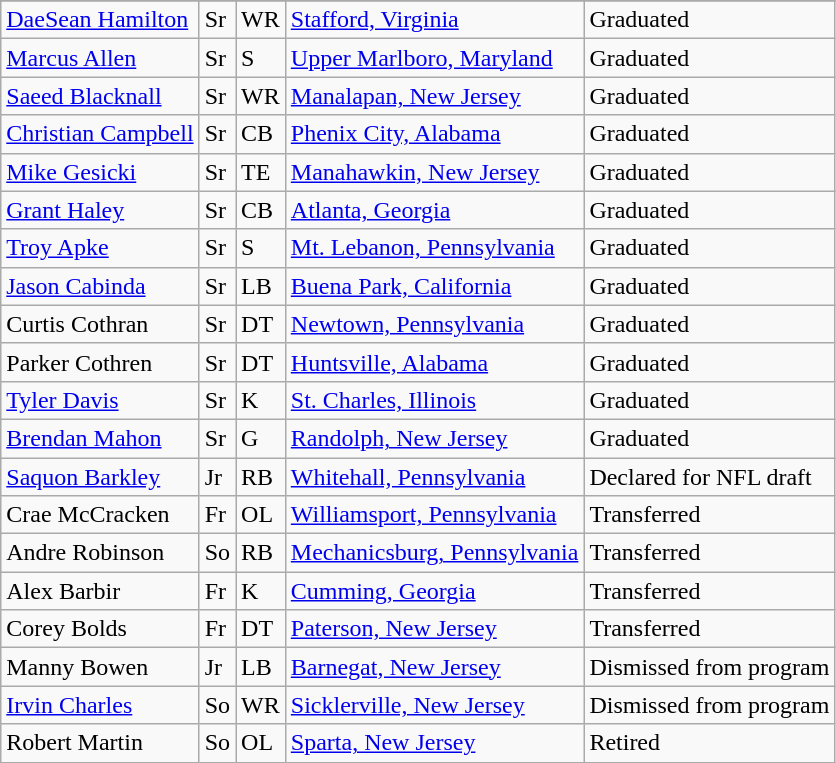<table Class=wikitable>
<tr>
</tr>
<tr>
<td><a href='#'>DaeSean Hamilton</a></td>
<td>Sr</td>
<td>WR</td>
<td><a href='#'>Stafford, Virginia</a></td>
<td>Graduated</td>
</tr>
<tr>
<td><a href='#'>Marcus Allen</a></td>
<td>Sr</td>
<td>S</td>
<td><a href='#'>Upper Marlboro, Maryland</a></td>
<td>Graduated</td>
</tr>
<tr>
<td><a href='#'>Saeed Blacknall</a></td>
<td>Sr</td>
<td>WR</td>
<td><a href='#'>Manalapan, New Jersey</a></td>
<td>Graduated</td>
</tr>
<tr>
<td><a href='#'>Christian Campbell</a></td>
<td>Sr</td>
<td>CB</td>
<td><a href='#'>Phenix City, Alabama</a></td>
<td>Graduated</td>
</tr>
<tr>
<td><a href='#'>Mike Gesicki</a></td>
<td>Sr</td>
<td>TE</td>
<td><a href='#'>Manahawkin, New Jersey</a></td>
<td>Graduated</td>
</tr>
<tr>
<td><a href='#'>Grant Haley</a></td>
<td>Sr</td>
<td>CB</td>
<td><a href='#'>Atlanta, Georgia</a></td>
<td>Graduated</td>
</tr>
<tr>
<td><a href='#'>Troy Apke</a></td>
<td>Sr</td>
<td>S</td>
<td><a href='#'>Mt. Lebanon, Pennsylvania</a></td>
<td>Graduated</td>
</tr>
<tr>
<td><a href='#'>Jason Cabinda</a></td>
<td>Sr</td>
<td>LB</td>
<td><a href='#'>Buena Park, California</a></td>
<td>Graduated</td>
</tr>
<tr>
<td>Curtis Cothran</td>
<td>Sr</td>
<td>DT</td>
<td><a href='#'>Newtown, Pennsylvania</a></td>
<td>Graduated</td>
</tr>
<tr>
<td>Parker Cothren</td>
<td>Sr</td>
<td>DT</td>
<td><a href='#'>Huntsville, Alabama</a></td>
<td>Graduated</td>
</tr>
<tr>
<td><a href='#'>Tyler Davis</a></td>
<td>Sr</td>
<td>K</td>
<td><a href='#'>St. Charles, Illinois</a></td>
<td>Graduated</td>
</tr>
<tr>
<td><a href='#'>Brendan Mahon</a></td>
<td>Sr</td>
<td>G</td>
<td><a href='#'>Randolph, New Jersey</a></td>
<td>Graduated</td>
</tr>
<tr>
<td><a href='#'>Saquon Barkley</a></td>
<td>Jr</td>
<td>RB</td>
<td><a href='#'>Whitehall, Pennsylvania</a></td>
<td>Declared for NFL draft</td>
</tr>
<tr>
<td>Crae McCracken</td>
<td>Fr</td>
<td>OL</td>
<td><a href='#'>Williamsport, Pennsylvania</a></td>
<td>Transferred</td>
</tr>
<tr>
<td>Andre Robinson</td>
<td>So</td>
<td>RB</td>
<td><a href='#'>Mechanicsburg, Pennsylvania</a></td>
<td>Transferred</td>
</tr>
<tr>
<td>Alex Barbir</td>
<td>Fr</td>
<td>K</td>
<td><a href='#'>Cumming, Georgia</a></td>
<td>Transferred</td>
</tr>
<tr>
<td>Corey Bolds</td>
<td>Fr</td>
<td>DT</td>
<td><a href='#'>Paterson, New Jersey</a></td>
<td>Transferred</td>
</tr>
<tr>
<td>Manny Bowen</td>
<td>Jr</td>
<td>LB</td>
<td><a href='#'>Barnegat, New Jersey</a></td>
<td>Dismissed from program</td>
</tr>
<tr>
<td><a href='#'>Irvin Charles</a></td>
<td>So</td>
<td>WR</td>
<td><a href='#'>Sicklerville, New Jersey</a></td>
<td>Dismissed from program</td>
</tr>
<tr>
<td>Robert Martin</td>
<td>So</td>
<td>OL</td>
<td><a href='#'>Sparta, New Jersey</a></td>
<td>Retired</td>
</tr>
</table>
